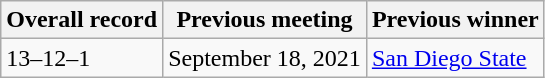<table class="wikitable">
<tr>
<th>Overall record</th>
<th>Previous meeting</th>
<th>Previous winner</th>
</tr>
<tr>
<td>13–12–1</td>
<td>September 18, 2021</td>
<td><a href='#'>San Diego State</a></td>
</tr>
</table>
